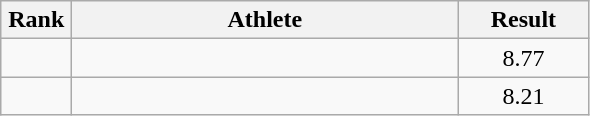<table class=wikitable style="text-align:center">
<tr>
<th width=40>Rank</th>
<th width=250>Athlete</th>
<th width=80>Result</th>
</tr>
<tr>
<td></td>
<td align=left></td>
<td>8.77</td>
</tr>
<tr>
<td></td>
<td align=left></td>
<td>8.21</td>
</tr>
</table>
